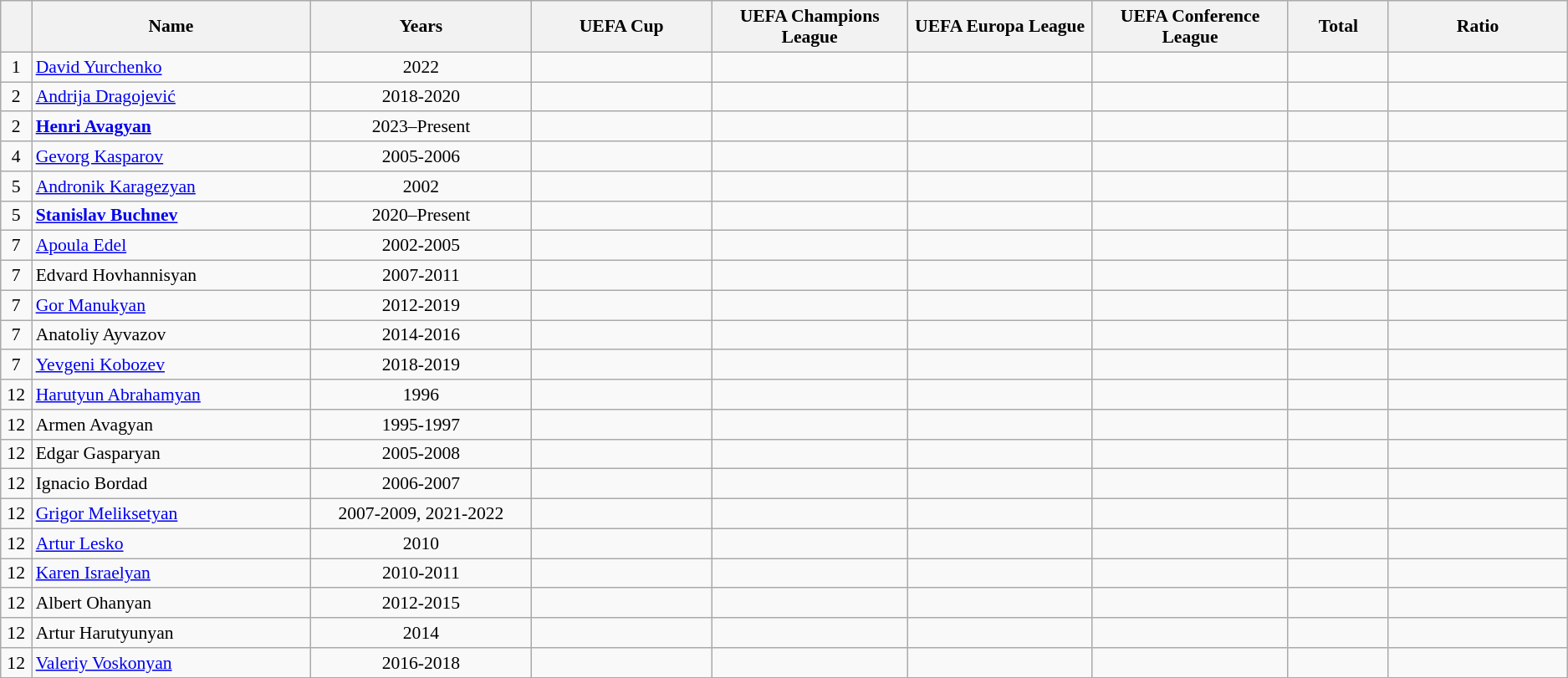<table class="wikitable sortable"  style="text-align:center; font-size:90%; ">
<tr>
<th width=20px></th>
<th width=300px>Name</th>
<th width=250px>Years</th>
<th width=200px>UEFA Cup</th>
<th width=200px>UEFA Champions League</th>
<th width=200px>UEFA Europa League</th>
<th width=200px>UEFA Conference League</th>
<th width=100px>Total</th>
<th width=200px>Ratio</th>
</tr>
<tr>
<td>1</td>
<td align="left"> <a href='#'>David Yurchenko</a></td>
<td>2022</td>
<td></td>
<td></td>
<td></td>
<td></td>
<td></td>
<td></td>
</tr>
<tr>
<td>2</td>
<td align="left"> <a href='#'>Andrija Dragojević</a></td>
<td>2018-2020</td>
<td></td>
<td></td>
<td></td>
<td></td>
<td></td>
<td></td>
</tr>
<tr>
<td>2</td>
<td align="left"> <strong><a href='#'>Henri Avagyan</a></strong></td>
<td>2023–Present</td>
<td></td>
<td></td>
<td></td>
<td></td>
<td></td>
<td></td>
</tr>
<tr>
<td>4</td>
<td align="left"> <a href='#'>Gevorg Kasparov</a></td>
<td>2005-2006</td>
<td></td>
<td></td>
<td></td>
<td></td>
<td></td>
<td></td>
</tr>
<tr>
<td>5</td>
<td align="left"> <a href='#'>Andronik Karagezyan</a></td>
<td>2002</td>
<td></td>
<td></td>
<td></td>
<td></td>
<td></td>
<td></td>
</tr>
<tr>
<td>5</td>
<td align="left"> <strong><a href='#'>Stanislav Buchnev</a></strong></td>
<td>2020–Present</td>
<td></td>
<td></td>
<td></td>
<td></td>
<td></td>
<td></td>
</tr>
<tr>
<td>7</td>
<td align="left"> <a href='#'>Apoula Edel</a></td>
<td>2002-2005</td>
<td></td>
<td></td>
<td></td>
<td></td>
<td></td>
<td></td>
</tr>
<tr>
<td>7</td>
<td align="left"> Edvard Hovhannisyan</td>
<td>2007-2011</td>
<td></td>
<td></td>
<td></td>
<td></td>
<td></td>
<td></td>
</tr>
<tr>
<td>7</td>
<td align="left"> <a href='#'>Gor Manukyan</a></td>
<td>2012-2019</td>
<td></td>
<td></td>
<td></td>
<td></td>
<td></td>
<td></td>
</tr>
<tr>
<td>7</td>
<td align="left"> Anatoliy Ayvazov</td>
<td>2014-2016</td>
<td></td>
<td></td>
<td></td>
<td></td>
<td></td>
<td></td>
</tr>
<tr>
<td>7</td>
<td align="left"> <a href='#'>Yevgeni Kobozev</a></td>
<td>2018-2019</td>
<td></td>
<td></td>
<td></td>
<td></td>
<td></td>
<td></td>
</tr>
<tr>
<td>12</td>
<td align="left"> <a href='#'>Harutyun Abrahamyan</a></td>
<td>1996</td>
<td></td>
<td></td>
<td></td>
<td></td>
<td></td>
<td></td>
</tr>
<tr>
<td>12</td>
<td align="left"> Armen Avagyan</td>
<td>1995-1997</td>
<td></td>
<td></td>
<td></td>
<td></td>
<td></td>
<td></td>
</tr>
<tr>
<td>12</td>
<td align="left"> Edgar Gasparyan</td>
<td>2005-2008</td>
<td></td>
<td></td>
<td></td>
<td></td>
<td></td>
<td></td>
</tr>
<tr>
<td>12</td>
<td align="left"> Ignacio Bordad</td>
<td>2006-2007</td>
<td></td>
<td></td>
<td></td>
<td></td>
<td></td>
<td></td>
</tr>
<tr>
<td>12</td>
<td align="left"> <a href='#'>Grigor Meliksetyan</a></td>
<td>2007-2009, 2021-2022</td>
<td></td>
<td></td>
<td></td>
<td></td>
<td></td>
<td></td>
</tr>
<tr>
<td>12</td>
<td align="left"> <a href='#'>Artur Lesko</a></td>
<td>2010</td>
<td></td>
<td></td>
<td></td>
<td></td>
<td></td>
<td></td>
</tr>
<tr>
<td>12</td>
<td align="left"> <a href='#'>Karen Israelyan</a></td>
<td>2010-2011</td>
<td></td>
<td></td>
<td></td>
<td></td>
<td></td>
<td></td>
</tr>
<tr>
<td>12</td>
<td align="left"> Albert Ohanyan</td>
<td>2012-2015</td>
<td></td>
<td></td>
<td></td>
<td></td>
<td></td>
<td></td>
</tr>
<tr>
<td>12</td>
<td align="left"> Artur Harutyunyan</td>
<td>2014</td>
<td></td>
<td></td>
<td></td>
<td></td>
<td></td>
<td></td>
</tr>
<tr>
<td>12</td>
<td align="left"> <a href='#'>Valeriy Voskonyan</a></td>
<td>2016-2018</td>
<td></td>
<td></td>
<td></td>
<td></td>
<td></td>
<td></td>
</tr>
</table>
